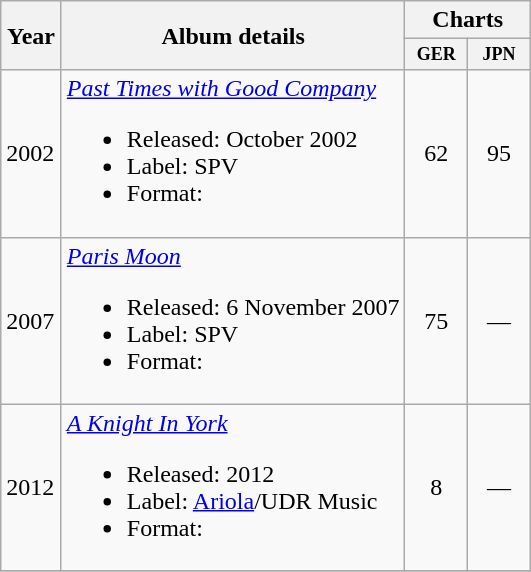<table class="wikitable">
<tr>
<th rowspan="2" width="33">Year</th>
<th rowspan="2">Album details</th>
<th colspan="3">Charts</th>
</tr>
<tr>
<th style="width:3em;font-size:75%">GER<br></th>
<th style="width:3em;font-size:75%">JPN<br></th>
</tr>
<tr>
<td>2002</td>
<td><em><a href='#'>Past Times with Good Company</a></em><br><ul><li>Released: October 2002</li><li>Label: SPV</li><li>Format:</li></ul></td>
<td align="center">62</td>
<td align="center">95</td>
</tr>
<tr>
<td>2007</td>
<td><em><a href='#'>Paris Moon</a></em><br><ul><li>Released: 6 November 2007</li><li>Label: SPV</li><li>Format:</li></ul></td>
<td align="center">75</td>
<td align="center">—</td>
</tr>
<tr>
<td>2012</td>
<td><em><a href='#'>A Knight In York</a></em><br><ul><li>Released: 2012</li><li>Label: <a href='#'>Ariola</a>/UDR Music</li><li>Format:</li></ul></td>
<td align="center">8</td>
<td align="center">—</td>
</tr>
<tr>
</tr>
</table>
